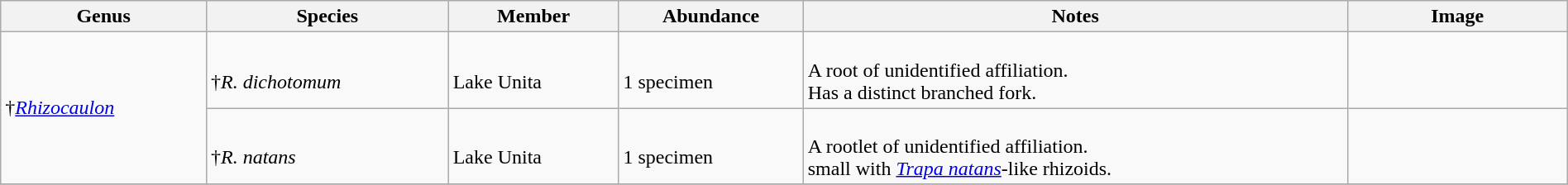<table class="wikitable" style="margin:auto;width:100%;">
<tr>
<th>Genus</th>
<th>Species</th>
<th>Member</th>
<th>Abundance</th>
<th>Notes</th>
<th width=170px>Image</th>
</tr>
<tr>
<td rowspan=2>†<em><a href='#'>Rhizocaulon</a></em></td>
<td><br>†<em>R. dichotomum</em> </td>
<td><br>Lake Unita</td>
<td><br>1 specimen</td>
<td><br>A root of unidentified affiliation.<br>Has a distinct branched fork.</td>
<td></td>
</tr>
<tr>
<td><br>†<em>R. natans</em> </td>
<td><br>Lake Unita</td>
<td><br>1 specimen</td>
<td><br>A rootlet of unidentified affiliation.<br> small with <em><a href='#'>Trapa natans</a></em>-like rhizoids.</td>
<td></td>
</tr>
<tr>
</tr>
</table>
